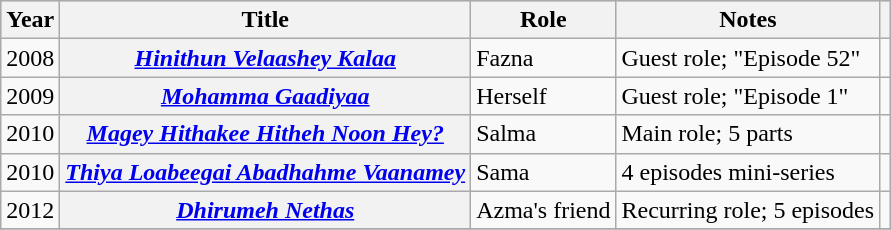<table class="wikitable sortable plainrowheaders">
<tr style="background:#ccc; text-align:center;">
<th scope="col">Year</th>
<th scope="col">Title</th>
<th scope="col">Role</th>
<th scope="col">Notes</th>
<th scope="col" class="unsortable"></th>
</tr>
<tr>
<td>2008</td>
<th scope="row"><em><a href='#'>Hinithun Velaashey Kalaa</a></em></th>
<td>Fazna</td>
<td>Guest role; "Episode 52"</td>
<td style="text-align: center;"></td>
</tr>
<tr>
<td>2009</td>
<th scope="row"><em><a href='#'>Mohamma Gaadiyaa</a></em></th>
<td>Herself</td>
<td>Guest role; "Episode 1"</td>
<td style="text-align: center;"></td>
</tr>
<tr>
<td>2010</td>
<th scope="row"><em><a href='#'>Magey Hithakee Hitheh Noon Hey?</a></em></th>
<td>Salma</td>
<td>Main role; 5 parts</td>
<td style="text-align: center;"></td>
</tr>
<tr>
<td>2010</td>
<th scope="row"><em><a href='#'>Thiya Loabeegai Abadhahme Vaanamey</a></em></th>
<td>Sama</td>
<td>4 episodes mini-series</td>
<td style="text-align: center;"></td>
</tr>
<tr>
<td>2012</td>
<th scope="row"><em><a href='#'>Dhirumeh Nethas</a></em></th>
<td>Azma's friend</td>
<td>Recurring role; 5 episodes</td>
<td style="text-align: center;"></td>
</tr>
<tr>
</tr>
</table>
